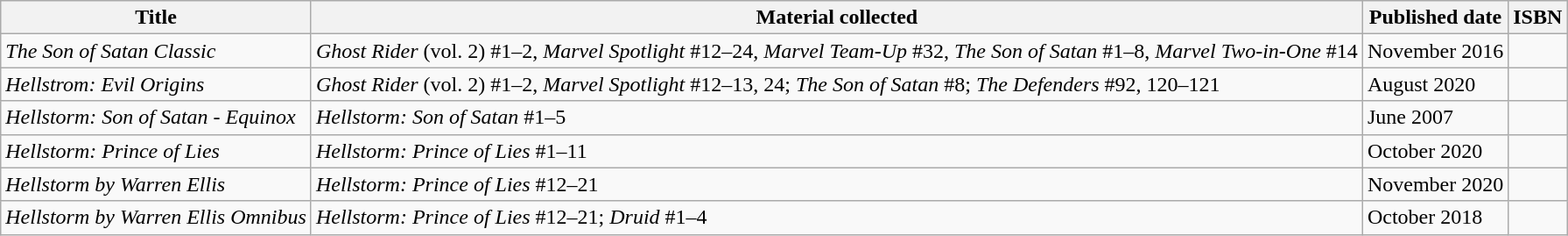<table class="wikitable">
<tr>
<th>Title</th>
<th>Material collected</th>
<th>Published date</th>
<th>ISBN</th>
</tr>
<tr>
<td><em>The Son of Satan Classic</em></td>
<td><em>Ghost Rider</em> (vol. 2) #1–2, <em>Marvel Spotlight</em> #12–24, <em>Marvel Team-Up</em> #32, <em>The Son of Satan</em> #1–8, <em>Marvel Two-in-One</em> #14</td>
<td>November 2016</td>
<td></td>
</tr>
<tr>
<td><em>Hellstrom: Evil Origins</em></td>
<td><em>Ghost Rider</em> (vol. 2) #1–2, <em>Marvel Spotlight</em> #12–13, 24; <em>The Son of Satan</em> #8; <em>The Defenders</em> #92, 120–121</td>
<td>August 2020</td>
<td></td>
</tr>
<tr>
<td><em>Hellstorm: Son of Satan - Equinox</em></td>
<td><em>Hellstorm: Son of Satan</em> #1–5</td>
<td>June 2007</td>
<td></td>
</tr>
<tr>
<td><em>Hellstorm: Prince of Lies</em></td>
<td><em>Hellstorm: Prince of Lies</em> #1–11</td>
<td>October 2020</td>
<td></td>
</tr>
<tr>
<td><em>Hellstorm by Warren Ellis</em></td>
<td><em>Hellstorm: Prince of Lies</em> #12–21</td>
<td>November 2020</td>
<td></td>
</tr>
<tr>
<td><em>Hellstorm by Warren Ellis Omnibus</em></td>
<td><em>Hellstorm: Prince of Lies</em> #12–21; <em>Druid</em> #1–4</td>
<td>October 2018</td>
<td></td>
</tr>
</table>
